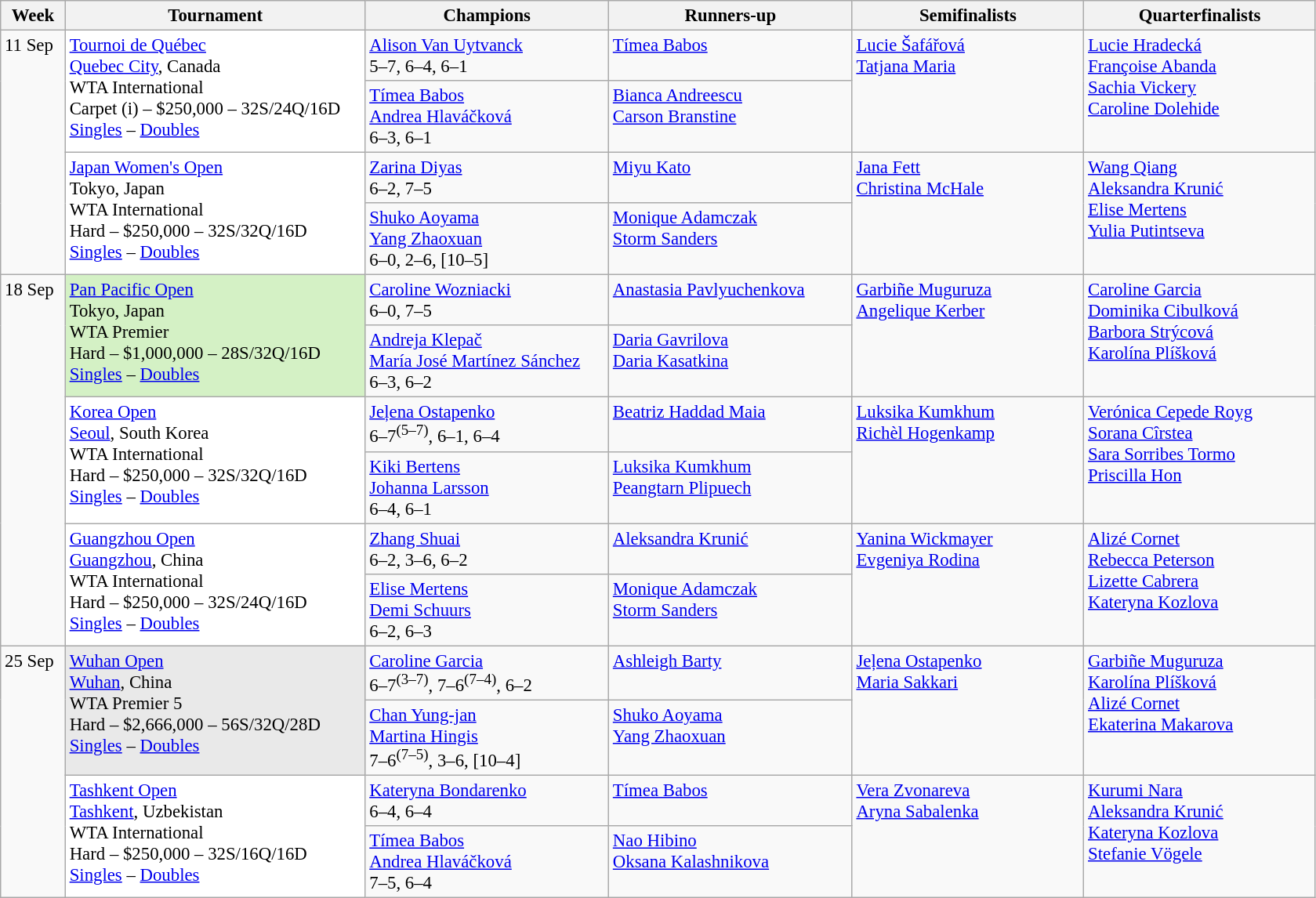<table class=wikitable style=font-size:95%>
<tr>
<th style="width:48px;">Week</th>
<th style="width:248px;">Tournament</th>
<th style="width:200px;">Champions</th>
<th style="width:200px;">Runners-up</th>
<th style="width:190px;">Semifinalists</th>
<th style="width:190px;">Quarterfinalists</th>
</tr>
<tr valign=top>
<td rowspan=4>11 Sep</td>
<td style="background:#fff;" rowspan="2"><a href='#'>Tournoi de Québec</a><br> <a href='#'>Quebec City</a>, Canada<br>WTA International<br>Carpet (i) – $250,000 – 32S/24Q/16D<br><a href='#'>Singles</a> – <a href='#'>Doubles</a></td>
<td> <a href='#'>Alison Van Uytvanck</a> <br> 5–7, 6–4, 6–1</td>
<td> <a href='#'>Tímea Babos</a></td>
<td rowspan=2> <a href='#'>Lucie Šafářová</a> <br>  <a href='#'>Tatjana Maria</a></td>
<td rowspan=2> <a href='#'>Lucie Hradecká</a> <br> <a href='#'>Françoise Abanda</a><br> <a href='#'>Sachia Vickery</a><br> <a href='#'>Caroline Dolehide</a></td>
</tr>
<tr valign=top>
<td> <a href='#'>Tímea Babos</a> <br>  <a href='#'>Andrea Hlaváčková</a> <br> 6–3, 6–1</td>
<td> <a href='#'>Bianca Andreescu</a> <br>  <a href='#'>Carson Branstine</a></td>
</tr>
<tr valign=top>
<td style="background:#fff;" rowspan="2"><a href='#'>Japan Women's Open</a><br> Tokyo, Japan<br>WTA International<br>Hard – $250,000 – 32S/32Q/16D<br><a href='#'>Singles</a> – <a href='#'>Doubles</a></td>
<td> <a href='#'>Zarina Diyas</a><br>6–2, 7–5</td>
<td> <a href='#'>Miyu Kato</a></td>
<td rowspan=2> <a href='#'>Jana Fett</a>  <br>  <a href='#'>Christina McHale</a></td>
<td rowspan=2> <a href='#'>Wang Qiang</a> <br> <a href='#'>Aleksandra Krunić</a> <br> <a href='#'>Elise Mertens</a><br>  <a href='#'>Yulia Putintseva</a></td>
</tr>
<tr valign=top>
<td> <a href='#'>Shuko Aoyama</a> <br>  <a href='#'>Yang Zhaoxuan</a><br> 6–0, 2–6, [10–5]</td>
<td> <a href='#'>Monique Adamczak</a> <br>  <a href='#'>Storm Sanders</a></td>
</tr>
<tr valign=top>
<td rowspan=6>18 Sep</td>
<td style="background:#D4F1C5;" rowspan="2"><a href='#'>Pan Pacific Open</a><br> Tokyo, Japan<br>WTA Premier<br>Hard – $1,000,000 – 28S/32Q/16D<br><a href='#'>Singles</a> – <a href='#'>Doubles</a></td>
<td> <a href='#'>Caroline Wozniacki</a><br>6–0, 7–5</td>
<td> <a href='#'>Anastasia Pavlyuchenkova</a></td>
<td rowspan=2> <a href='#'>Garbiñe Muguruza</a> <br>  <a href='#'>Angelique Kerber</a></td>
<td rowspan=2> <a href='#'>Caroline Garcia</a> <br>  <a href='#'>Dominika Cibulková</a> <br> <a href='#'>Barbora Strýcová</a> <br>  <a href='#'>Karolína Plíšková</a></td>
</tr>
<tr valign=top>
<td> <a href='#'>Andreja Klepač</a> <br>  <a href='#'>María José Martínez Sánchez</a> <br> 6–3, 6–2</td>
<td> <a href='#'>Daria Gavrilova</a> <br>  <a href='#'>Daria Kasatkina</a></td>
</tr>
<tr valign=top>
<td style="background:#fff;" rowspan="2"><a href='#'>Korea Open</a><br> <a href='#'>Seoul</a>, South Korea<br>WTA International<br>Hard – $250,000 – 32S/32Q/16D<br><a href='#'>Singles</a> – <a href='#'>Doubles</a></td>
<td> <a href='#'>Jeļena Ostapenko</a> <br> 6–7<sup>(5–7)</sup>, 6–1, 6–4</td>
<td> <a href='#'>Beatriz Haddad Maia</a></td>
<td rowspan=2> <a href='#'>Luksika Kumkhum</a> <br>  <a href='#'>Richèl Hogenkamp</a></td>
<td rowspan=2> <a href='#'>Verónica Cepede Royg</a> <br> <a href='#'>Sorana Cîrstea</a> <br>  <a href='#'>Sara Sorribes Tormo</a><br>  <a href='#'>Priscilla Hon</a></td>
</tr>
<tr valign=top>
<td> <a href='#'>Kiki Bertens</a> <br>  <a href='#'>Johanna Larsson</a><br> 6–4, 6–1</td>
<td> <a href='#'>Luksika Kumkhum</a> <br>  <a href='#'>Peangtarn Plipuech</a></td>
</tr>
<tr valign=top>
<td style="background:#fff;" rowspan="2"><a href='#'>Guangzhou Open</a><br>  <a href='#'>Guangzhou</a>, China<br>WTA International<br>Hard – $250,000 – 32S/24Q/16D<br><a href='#'>Singles</a> – <a href='#'>Doubles</a></td>
<td> <a href='#'>Zhang Shuai</a> <br> 6–2, 3–6, 6–2</td>
<td> <a href='#'>Aleksandra Krunić</a></td>
<td rowspan=2> <a href='#'>Yanina Wickmayer</a> <br>  <a href='#'>Evgeniya Rodina</a></td>
<td rowspan=2> <a href='#'>Alizé Cornet</a> <br>  <a href='#'>Rebecca Peterson</a> <br> <a href='#'>Lizette Cabrera</a> <br>  <a href='#'>Kateryna Kozlova</a></td>
</tr>
<tr valign=top>
<td> <a href='#'>Elise Mertens</a> <br>  <a href='#'>Demi Schuurs</a> <br> 6–2, 6–3</td>
<td> <a href='#'>Monique Adamczak</a> <br>  <a href='#'>Storm Sanders</a></td>
</tr>
<tr valign=top>
<td rowspan=4>25 Sep</td>
<td style="background:#E9E9E9;" rowspan="2"><a href='#'>Wuhan Open</a><br>  <a href='#'>Wuhan</a>, China<br>WTA Premier 5<br>Hard – $2,666,000 – 56S/32Q/28D<br><a href='#'>Singles</a> – <a href='#'>Doubles</a></td>
<td> <a href='#'>Caroline Garcia</a> <br> 6–7<sup>(3–7)</sup>, 7–6<sup>(7–4)</sup>, 6–2</td>
<td> <a href='#'>Ashleigh Barty</a></td>
<td rowspan=2> <a href='#'>Jeļena Ostapenko</a> <br>  <a href='#'>Maria Sakkari</a></td>
<td rowspan=2> <a href='#'>Garbiñe Muguruza</a> <br> <a href='#'>Karolína Plíšková</a>  <br> <a href='#'>Alizé Cornet</a> <br>  <a href='#'>Ekaterina Makarova</a></td>
</tr>
<tr valign=top>
<td> <a href='#'>Chan Yung-jan</a> <br> <a href='#'>Martina Hingis</a> <br> 7–6<sup>(7–5)</sup>, 3–6, [10–4]</td>
<td> <a href='#'>Shuko Aoyama</a> <br>  <a href='#'>Yang Zhaoxuan</a></td>
</tr>
<tr valign=top>
<td style="background:#fff;" rowspan="2"><a href='#'>Tashkent Open</a><br> <a href='#'>Tashkent</a>, Uzbekistan<br>WTA International<br>Hard – $250,000 – 32S/16Q/16D<br><a href='#'>Singles</a> – <a href='#'>Doubles</a></td>
<td> <a href='#'>Kateryna Bondarenko</a> <br> 6–4, 6–4</td>
<td> <a href='#'>Tímea Babos</a></td>
<td rowspan=2> <a href='#'>Vera Zvonareva</a> <br>  <a href='#'>Aryna Sabalenka</a></td>
<td rowspan=2> <a href='#'>Kurumi Nara</a> <br>  <a href='#'>Aleksandra Krunić</a> <br> <a href='#'>Kateryna Kozlova</a> <br>  <a href='#'>Stefanie Vögele</a></td>
</tr>
<tr valign=top>
<td> <a href='#'>Tímea Babos</a> <br>  <a href='#'>Andrea Hlaváčková</a> <br> 7–5, 6–4</td>
<td> <a href='#'>Nao Hibino</a> <br>  <a href='#'>Oksana Kalashnikova</a></td>
</tr>
</table>
